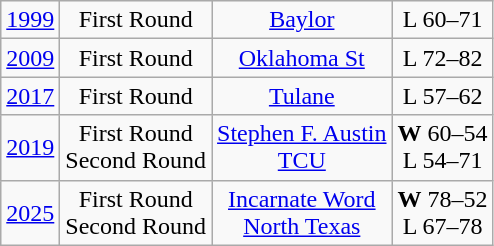<table class="wikitable">
<tr align="center">
<td><a href='#'>1999</a></td>
<td>First Round</td>
<td><a href='#'>Baylor</a></td>
<td>L 60–71</td>
</tr>
<tr align="center">
<td><a href='#'>2009</a></td>
<td>First Round</td>
<td><a href='#'>Oklahoma St</a></td>
<td>L 72–82</td>
</tr>
<tr align="center">
<td><a href='#'>2017</a></td>
<td>First Round</td>
<td><a href='#'>Tulane</a></td>
<td>L 57–62</td>
</tr>
<tr align="center">
<td><a href='#'>2019</a></td>
<td>First Round<br>Second Round</td>
<td><a href='#'>Stephen F. Austin</a><br><a href='#'>TCU</a></td>
<td><strong>W</strong> 60–54<br>L 54–71</td>
</tr>
<tr align="center">
<td><a href='#'>2025</a></td>
<td>First Round<br>Second Round</td>
<td><a href='#'>Incarnate Word</a><br><a href='#'>North Texas</a></td>
<td><strong>W</strong> 78–52<br>L 67–78</td>
</tr>
</table>
